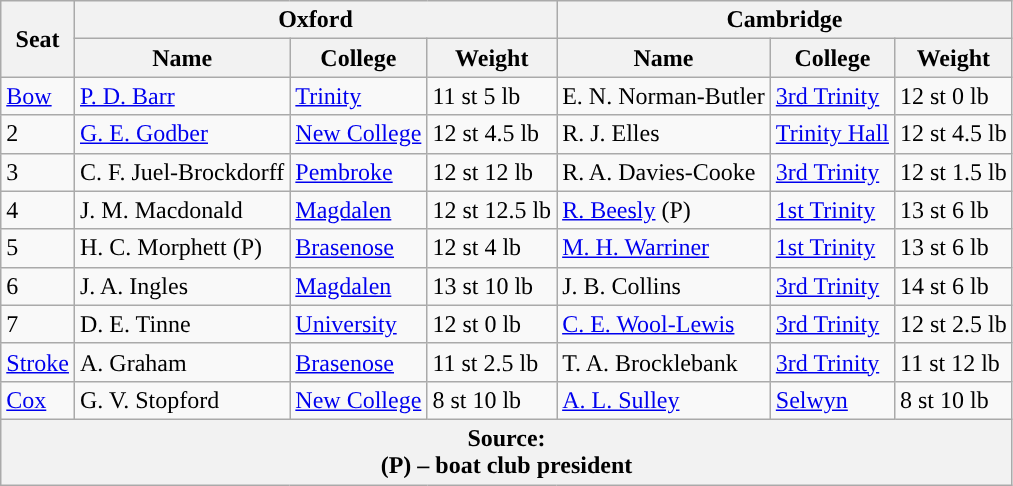<table class="wikitable">
<tr>
<th rowspan="2" scope="col">Seat</th>
<th colspan="3" scope="col">Oxford <br> </th>
<th colspan="3" scope="col">Cambridge <br> </th>
</tr>
<tr>
<th>Name</th>
<th>College</th>
<th>Weight</th>
<th>Name</th>
<th>College</th>
<th>Weight</th>
</tr>
<tr>
<td><a href='#'>Bow</a></td>
<td><a href='#'>P. D. Barr</a></td>
<td><a href='#'>Trinity</a></td>
<td>11 st 5 lb</td>
<td>E. N. Norman-Butler</td>
<td><a href='#'>3rd Trinity</a></td>
<td>12 st 0 lb</td>
</tr>
<tr>
<td>2</td>
<td><a href='#'>G. E. Godber</a></td>
<td><a href='#'>New College</a></td>
<td>12 st 4.5 lb</td>
<td>R. J. Elles</td>
<td><a href='#'>Trinity Hall</a></td>
<td>12 st 4.5 lb</td>
</tr>
<tr>
<td>3</td>
<td>C. F. Juel-Brockdorff</td>
<td><a href='#'>Pembroke</a></td>
<td>12 st 12 lb</td>
<td>R. A. Davies-Cooke</td>
<td><a href='#'>3rd Trinity</a></td>
<td>12 st 1.5 lb</td>
</tr>
<tr>
<td>4</td>
<td>J. M. Macdonald</td>
<td><a href='#'>Magdalen</a></td>
<td>12 st 12.5 lb</td>
<td><a href='#'>R. Beesly</a> (P)</td>
<td><a href='#'>1st Trinity</a></td>
<td>13 st 6 lb</td>
</tr>
<tr>
<td>5</td>
<td>H. C. Morphett (P)</td>
<td><a href='#'>Brasenose</a></td>
<td>12 st 4 lb</td>
<td><a href='#'>M. H. Warriner</a></td>
<td><a href='#'>1st Trinity</a></td>
<td>13 st 6 lb</td>
</tr>
<tr>
<td>6</td>
<td>J. A. Ingles</td>
<td><a href='#'>Magdalen</a></td>
<td>13 st 10 lb</td>
<td>J. B. Collins</td>
<td><a href='#'>3rd Trinity</a></td>
<td>14 st 6 lb</td>
</tr>
<tr>
<td>7</td>
<td>D. E. Tinne</td>
<td><a href='#'>University</a></td>
<td>12 st 0 lb</td>
<td><a href='#'>C. E. Wool-Lewis</a></td>
<td><a href='#'>3rd Trinity</a></td>
<td>12 st 2.5 lb</td>
</tr>
<tr>
<td><a href='#'>Stroke</a></td>
<td>A. Graham</td>
<td><a href='#'>Brasenose</a></td>
<td>11 st 2.5 lb</td>
<td>T. A. Brocklebank</td>
<td><a href='#'>3rd Trinity</a></td>
<td>11 st 12 lb</td>
</tr>
<tr>
<td><a href='#'>Cox</a></td>
<td>G. V. Stopford</td>
<td><a href='#'>New College</a></td>
<td>8 st 10 lb</td>
<td><a href='#'>A. L. Sulley</a></td>
<td><a href='#'>Selwyn</a></td>
<td>8 st 10 lb</td>
</tr>
<tr>
<th colspan="7">Source:<br>(P) – boat club president</th>
</tr>
</table>
